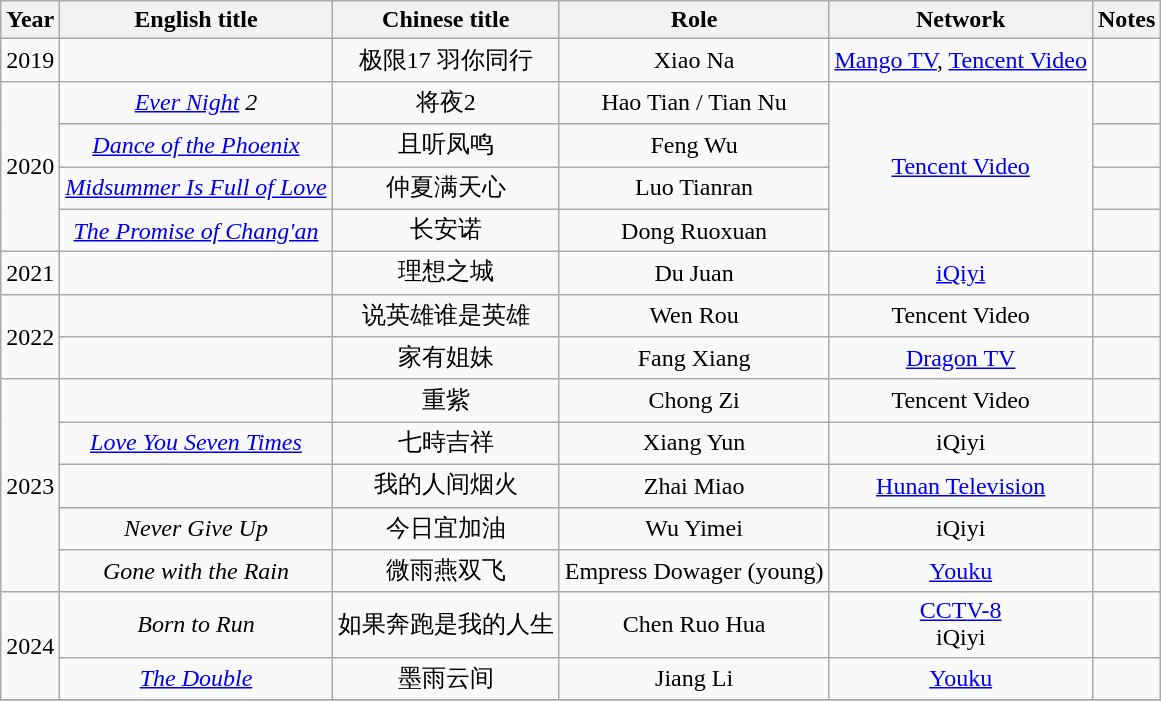<table class=wikitable style=text-align:center>
<tr>
<th>Year</th>
<th>English title</th>
<th>Chinese title</th>
<th>Role</th>
<th>Network</th>
<th>Notes</th>
</tr>
<tr>
<td>2019</td>
<td><em></em></td>
<td>极限17 羽你同行</td>
<td>Xiao Na</td>
<td><a href='#'>Mango TV</a>, <a href='#'>Tencent Video</a></td>
<td></td>
</tr>
<tr>
<td rowspan=4>2020</td>
<td><em><a href='#'>Ever Night</a> 2</em></td>
<td>将夜2</td>
<td>Hao Tian / Tian Nu</td>
<td rowspan=4><a href='#'>Tencent Video</a></td>
<td></td>
</tr>
<tr>
<td><em><a href='#'>Dance of the Phoenix</a></em></td>
<td>且听凤鸣</td>
<td>Feng Wu</td>
<td></td>
</tr>
<tr>
<td><em><a href='#'>Midsummer Is Full of Love</a></em></td>
<td>仲夏满天心</td>
<td>Luo Tianran</td>
<td></td>
</tr>
<tr>
<td><em><a href='#'>The Promise of Chang'an</a></em></td>
<td>长安诺</td>
<td>Dong Ruoxuan</td>
<td></td>
</tr>
<tr>
<td>2021</td>
<td><em></em></td>
<td>理想之城</td>
<td>Du Juan</td>
<td><a href='#'>iQiyi</a></td>
<td></td>
</tr>
<tr>
<td rowspan=2>2022</td>
<td><em></em></td>
<td>说英雄谁是英雄</td>
<td>Wen Rou</td>
<td>Tencent Video</td>
<td></td>
</tr>
<tr>
<td><em></em></td>
<td>家有姐妹</td>
<td>Fang Xiang</td>
<td><a href='#'>Dragon TV</a></td>
<td></td>
</tr>
<tr>
<td rowspan="5">2023</td>
<td><em></em></td>
<td>重紫</td>
<td>Chong Zi</td>
<td>Tencent Video</td>
<td></td>
</tr>
<tr>
<td><em><a href='#'>Love You Seven Times</a></em></td>
<td>七時吉祥</td>
<td>Xiang Yun</td>
<td>iQiyi</td>
<td></td>
</tr>
<tr>
<td><em></em></td>
<td>我的人间烟火</td>
<td>Zhai Miao</td>
<td><a href='#'>Hunan Television</a></td>
<td></td>
</tr>
<tr>
<td><em>Never Give Up</em></td>
<td>今日宜加油</td>
<td>Wu Yimei</td>
<td>iQiyi</td>
<td></td>
</tr>
<tr>
<td><em>Gone with the Rain</em></td>
<td>微雨燕双飞</td>
<td>Empress Dowager (young)</td>
<td><a href='#'>Youku</a></td>
<td></td>
</tr>
<tr>
<td rowspan="2">2024</td>
<td><em>Born to Run</em></td>
<td>如果奔跑是我的人生</td>
<td>Chen Ruo Hua</td>
<td><a href='#'>CCTV-8</a><br>iQiyi</td>
<td></td>
</tr>
<tr>
<td><em><a href='#'>The Double</a></em></td>
<td>墨雨云间</td>
<td>Jiang Li</td>
<td><a href='#'>Youku</a></td>
<td></td>
</tr>
<tr>
</tr>
</table>
